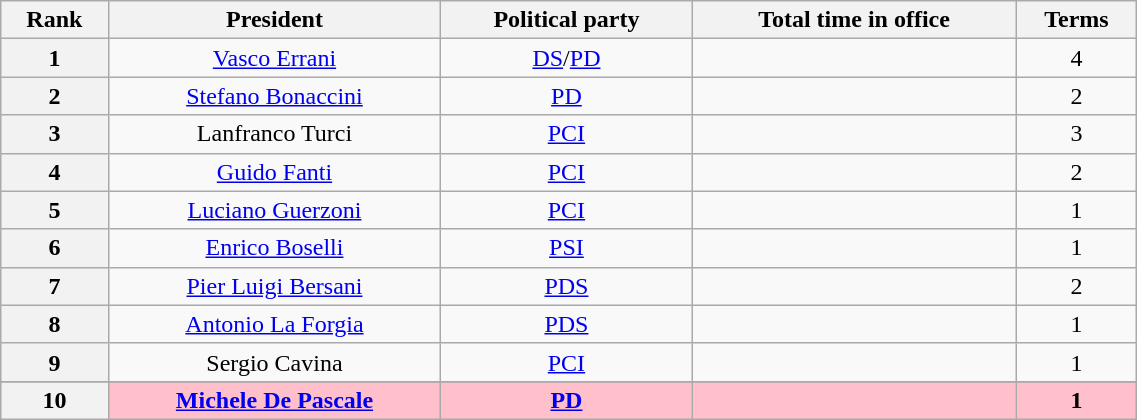<table class="wikitable" style="text-align:center; width:60%; border:1px #AAAAFF solid">
<tr>
<th>Rank</th>
<th>President</th>
<th>Political party</th>
<th>Total time in office</th>
<th>Terms</th>
</tr>
<tr>
<th>1</th>
<td><a href='#'>Vasco Errani</a></td>
<td><a href='#'>DS</a>/<a href='#'>PD</a></td>
<td></td>
<td>4</td>
</tr>
<tr>
<th>2</th>
<td><a href='#'>Stefano Bonaccini</a></td>
<td><a href='#'>PD</a></td>
<td></td>
<td>2</td>
</tr>
<tr>
<th>3</th>
<td>Lanfranco Turci</td>
<td><a href='#'>PCI</a></td>
<td></td>
<td>3</td>
</tr>
<tr>
<th>4</th>
<td><a href='#'>Guido Fanti</a></td>
<td><a href='#'>PCI</a></td>
<td></td>
<td>2</td>
</tr>
<tr>
<th>5</th>
<td><a href='#'>Luciano Guerzoni</a></td>
<td><a href='#'>PCI</a></td>
<td></td>
<td>1</td>
</tr>
<tr>
<th>6</th>
<td><a href='#'>Enrico Boselli</a></td>
<td><a href='#'>PSI</a></td>
<td></td>
<td>1</td>
</tr>
<tr>
<th>7</th>
<td><a href='#'>Pier Luigi Bersani</a></td>
<td><a href='#'>PDS</a></td>
<td></td>
<td>2</td>
</tr>
<tr>
<th>8</th>
<td><a href='#'>Antonio La Forgia</a></td>
<td><a href='#'>PDS</a></td>
<td></td>
<td>1</td>
</tr>
<tr>
<th>9</th>
<td>Sergio Cavina</td>
<td><a href='#'>PCI</a></td>
<td></td>
<td>1</td>
</tr>
<tr>
</tr>
<tr bgcolor="pink">
<th>10</th>
<td><strong><a href='#'>Michele De Pascale</a></strong></td>
<td><strong><a href='#'>PD</a></strong></td>
<td><strong></strong></td>
<td><strong>1</strong></td>
</tr>
</table>
